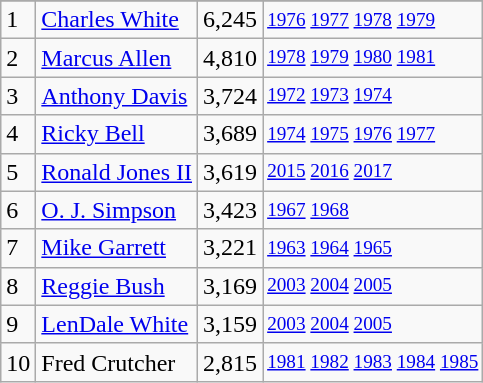<table class="wikitable">
<tr>
</tr>
<tr>
<td>1</td>
<td><a href='#'>Charles White</a></td>
<td>6,245</td>
<td style="font-size:80%;"><a href='#'>1976</a> <a href='#'>1977</a> <a href='#'>1978</a> <a href='#'>1979</a></td>
</tr>
<tr>
<td>2</td>
<td><a href='#'>Marcus Allen</a></td>
<td>4,810</td>
<td style="font-size:80%;"><a href='#'>1978</a> <a href='#'>1979</a> <a href='#'>1980</a> <a href='#'>1981</a></td>
</tr>
<tr>
<td>3</td>
<td><a href='#'>Anthony Davis</a></td>
<td>3,724</td>
<td style="font-size:80%;"><a href='#'>1972</a> <a href='#'>1973</a> <a href='#'>1974</a></td>
</tr>
<tr>
<td>4</td>
<td><a href='#'>Ricky Bell</a></td>
<td>3,689</td>
<td style="font-size:80%;"><a href='#'>1974</a> <a href='#'>1975</a> <a href='#'>1976</a> <a href='#'>1977</a></td>
</tr>
<tr>
<td>5</td>
<td><a href='#'>Ronald Jones II</a></td>
<td>3,619</td>
<td style="font-size:80%;"><a href='#'>2015</a> <a href='#'>2016</a> <a href='#'>2017</a></td>
</tr>
<tr>
<td>6</td>
<td><a href='#'>O. J. Simpson</a></td>
<td>3,423</td>
<td style="font-size:80%;"><a href='#'>1967</a> <a href='#'>1968</a></td>
</tr>
<tr>
<td>7</td>
<td><a href='#'>Mike Garrett</a></td>
<td>3,221</td>
<td style="font-size:80%;"><a href='#'>1963</a> <a href='#'>1964</a> <a href='#'>1965</a></td>
</tr>
<tr>
<td>8</td>
<td><a href='#'>Reggie Bush</a></td>
<td>3,169</td>
<td style="font-size:80%;"><a href='#'>2003</a> <a href='#'>2004</a> <a href='#'>2005</a></td>
</tr>
<tr>
<td>9</td>
<td><a href='#'>LenDale White</a></td>
<td>3,159</td>
<td style="font-size:80%;"><a href='#'>2003</a> <a href='#'>2004</a> <a href='#'>2005</a></td>
</tr>
<tr>
<td>10</td>
<td>Fred Crutcher</td>
<td>2,815</td>
<td style="font-size:80%;"><a href='#'>1981</a> <a href='#'>1982</a> <a href='#'>1983</a> <a href='#'>1984</a> <a href='#'>1985</a></td>
</tr>
</table>
